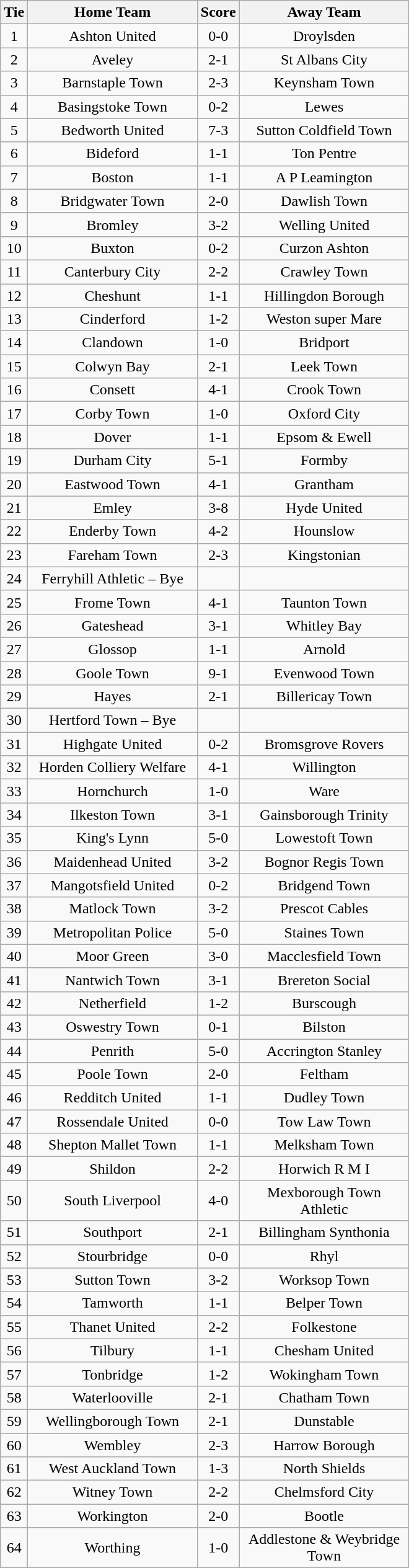<table class="wikitable" style="text-align:center;">
<tr>
<th width=20>Tie</th>
<th width=175>Home Team</th>
<th width=20>Score</th>
<th width=175>Away Team</th>
</tr>
<tr>
<td>1</td>
<td>Ashton United</td>
<td>0-0</td>
<td>Droylsden</td>
</tr>
<tr>
<td>2</td>
<td>Aveley</td>
<td>2-1</td>
<td>St Albans City</td>
</tr>
<tr>
<td>3</td>
<td>Barnstaple Town</td>
<td>2-3</td>
<td>Keynsham Town</td>
</tr>
<tr>
<td>4</td>
<td>Basingstoke Town</td>
<td>0-2</td>
<td>Lewes</td>
</tr>
<tr>
<td>5</td>
<td>Bedworth United</td>
<td>7-3</td>
<td>Sutton Coldfield Town</td>
</tr>
<tr>
<td>6</td>
<td>Bideford</td>
<td>1-1</td>
<td>Ton Pentre</td>
</tr>
<tr>
<td>7</td>
<td>Boston</td>
<td>1-1</td>
<td>A P Leamington</td>
</tr>
<tr>
<td>8</td>
<td>Bridgwater Town</td>
<td>2-0</td>
<td>Dawlish Town</td>
</tr>
<tr>
<td>9</td>
<td>Bromley</td>
<td>3-2</td>
<td>Welling United</td>
</tr>
<tr>
<td>10</td>
<td>Buxton</td>
<td>0-2</td>
<td>Curzon Ashton</td>
</tr>
<tr>
<td>11</td>
<td>Canterbury City</td>
<td>2-2</td>
<td>Crawley Town</td>
</tr>
<tr>
<td>12</td>
<td>Cheshunt</td>
<td>1-1</td>
<td>Hillingdon Borough</td>
</tr>
<tr>
<td>13</td>
<td>Cinderford</td>
<td>1-2</td>
<td>Weston super Mare</td>
</tr>
<tr>
<td>14</td>
<td>Clandown</td>
<td>1-0</td>
<td>Bridport</td>
</tr>
<tr>
<td>15</td>
<td>Colwyn Bay</td>
<td>2-1</td>
<td>Leek Town</td>
</tr>
<tr>
<td>16</td>
<td>Consett</td>
<td>4-1</td>
<td>Crook Town</td>
</tr>
<tr>
<td>17</td>
<td>Corby Town</td>
<td>1-0</td>
<td>Oxford City</td>
</tr>
<tr>
<td>18</td>
<td>Dover</td>
<td>1-1</td>
<td>Epsom & Ewell</td>
</tr>
<tr>
<td>19</td>
<td>Durham City</td>
<td>5-1</td>
<td>Formby</td>
</tr>
<tr>
<td>20</td>
<td>Eastwood Town</td>
<td>4-1</td>
<td>Grantham</td>
</tr>
<tr>
<td>21</td>
<td>Emley</td>
<td>3-8</td>
<td>Hyde United</td>
</tr>
<tr>
<td>22</td>
<td>Enderby Town</td>
<td>4-2</td>
<td>Hounslow</td>
</tr>
<tr>
<td>23</td>
<td>Fareham Town</td>
<td>2-3</td>
<td>Kingstonian</td>
</tr>
<tr>
<td>24</td>
<td>Ferryhill Athletic – Bye</td>
<td></td>
<td></td>
</tr>
<tr>
<td>25</td>
<td>Frome Town</td>
<td>4-1</td>
<td>Taunton Town</td>
</tr>
<tr>
<td>26</td>
<td>Gateshead</td>
<td>3-1</td>
<td>Whitley Bay</td>
</tr>
<tr>
<td>27</td>
<td>Glossop</td>
<td>1-1</td>
<td>Arnold</td>
</tr>
<tr>
<td>28</td>
<td>Goole Town</td>
<td>9-1</td>
<td>Evenwood Town</td>
</tr>
<tr>
<td>29</td>
<td>Hayes</td>
<td>2-1</td>
<td>Billericay Town</td>
</tr>
<tr>
<td>30</td>
<td>Hertford Town – Bye</td>
<td></td>
<td></td>
</tr>
<tr>
<td>31</td>
<td>Highgate United</td>
<td>0-2</td>
<td>Bromsgrove Rovers</td>
</tr>
<tr>
<td>32</td>
<td>Horden Colliery Welfare</td>
<td>4-1</td>
<td>Willington</td>
</tr>
<tr>
<td>33</td>
<td>Hornchurch</td>
<td>1-0</td>
<td>Ware</td>
</tr>
<tr>
<td>34</td>
<td>Ilkeston Town</td>
<td>3-1</td>
<td>Gainsborough Trinity</td>
</tr>
<tr>
<td>35</td>
<td>King's Lynn</td>
<td>5-0</td>
<td>Lowestoft Town</td>
</tr>
<tr>
<td>36</td>
<td>Maidenhead United</td>
<td>3-2</td>
<td>Bognor Regis Town</td>
</tr>
<tr>
<td>37</td>
<td>Mangotsfield United</td>
<td>0-2</td>
<td>Bridgend Town</td>
</tr>
<tr>
<td>38</td>
<td>Matlock Town</td>
<td>3-2</td>
<td>Prescot Cables</td>
</tr>
<tr>
<td>39</td>
<td>Metropolitan Police</td>
<td>5-0</td>
<td>Staines Town</td>
</tr>
<tr>
<td>40</td>
<td>Moor Green</td>
<td>3-0</td>
<td>Macclesfield Town</td>
</tr>
<tr>
<td>41</td>
<td>Nantwich Town</td>
<td>3-1</td>
<td>Brereton Social</td>
</tr>
<tr>
<td>42</td>
<td>Netherfield</td>
<td>1-2</td>
<td>Burscough</td>
</tr>
<tr>
<td>43</td>
<td>Oswestry Town</td>
<td>0-1</td>
<td>Bilston</td>
</tr>
<tr>
<td>44</td>
<td>Penrith</td>
<td>5-0</td>
<td>Accrington Stanley</td>
</tr>
<tr>
<td>45</td>
<td>Poole Town</td>
<td>2-0</td>
<td>Feltham</td>
</tr>
<tr>
<td>46</td>
<td>Redditch United</td>
<td>1-1</td>
<td>Dudley Town</td>
</tr>
<tr>
<td>47</td>
<td>Rossendale United</td>
<td>0-0</td>
<td>Tow Law Town</td>
</tr>
<tr>
<td>48</td>
<td>Shepton Mallet Town</td>
<td>1-1</td>
<td>Melksham Town</td>
</tr>
<tr>
<td>49</td>
<td>Shildon</td>
<td>2-2</td>
<td>Horwich R M I</td>
</tr>
<tr>
<td>50</td>
<td>South Liverpool</td>
<td>4-0</td>
<td>Mexborough Town Athletic</td>
</tr>
<tr>
<td>51</td>
<td>Southport</td>
<td>2-1</td>
<td>Billingham Synthonia</td>
</tr>
<tr>
<td>52</td>
<td>Stourbridge</td>
<td>0-0</td>
<td>Rhyl</td>
</tr>
<tr>
<td>53</td>
<td>Sutton Town</td>
<td>3-2</td>
<td>Worksop Town</td>
</tr>
<tr>
<td>54</td>
<td>Tamworth</td>
<td>1-1</td>
<td>Belper Town</td>
</tr>
<tr>
<td>55</td>
<td>Thanet United</td>
<td>2-2</td>
<td>Folkestone</td>
</tr>
<tr>
<td>56</td>
<td>Tilbury</td>
<td>1-1</td>
<td>Chesham United</td>
</tr>
<tr>
<td>57</td>
<td>Tonbridge</td>
<td>1-2</td>
<td>Wokingham Town</td>
</tr>
<tr>
<td>58</td>
<td>Waterlooville</td>
<td>2-1</td>
<td>Chatham Town</td>
</tr>
<tr>
<td>59</td>
<td>Wellingborough Town</td>
<td>2-1</td>
<td>Dunstable</td>
</tr>
<tr>
<td>60</td>
<td>Wembley</td>
<td>2-3</td>
<td>Harrow Borough</td>
</tr>
<tr>
<td>61</td>
<td>West Auckland Town</td>
<td>1-3</td>
<td>North Shields</td>
</tr>
<tr>
<td>62</td>
<td>Witney Town</td>
<td>2-2</td>
<td>Chelmsford City</td>
</tr>
<tr>
<td>63</td>
<td>Workington</td>
<td>2-0</td>
<td>Bootle</td>
</tr>
<tr>
<td>64</td>
<td>Worthing</td>
<td>1-0</td>
<td>Addlestone & Weybridge Town</td>
</tr>
</table>
